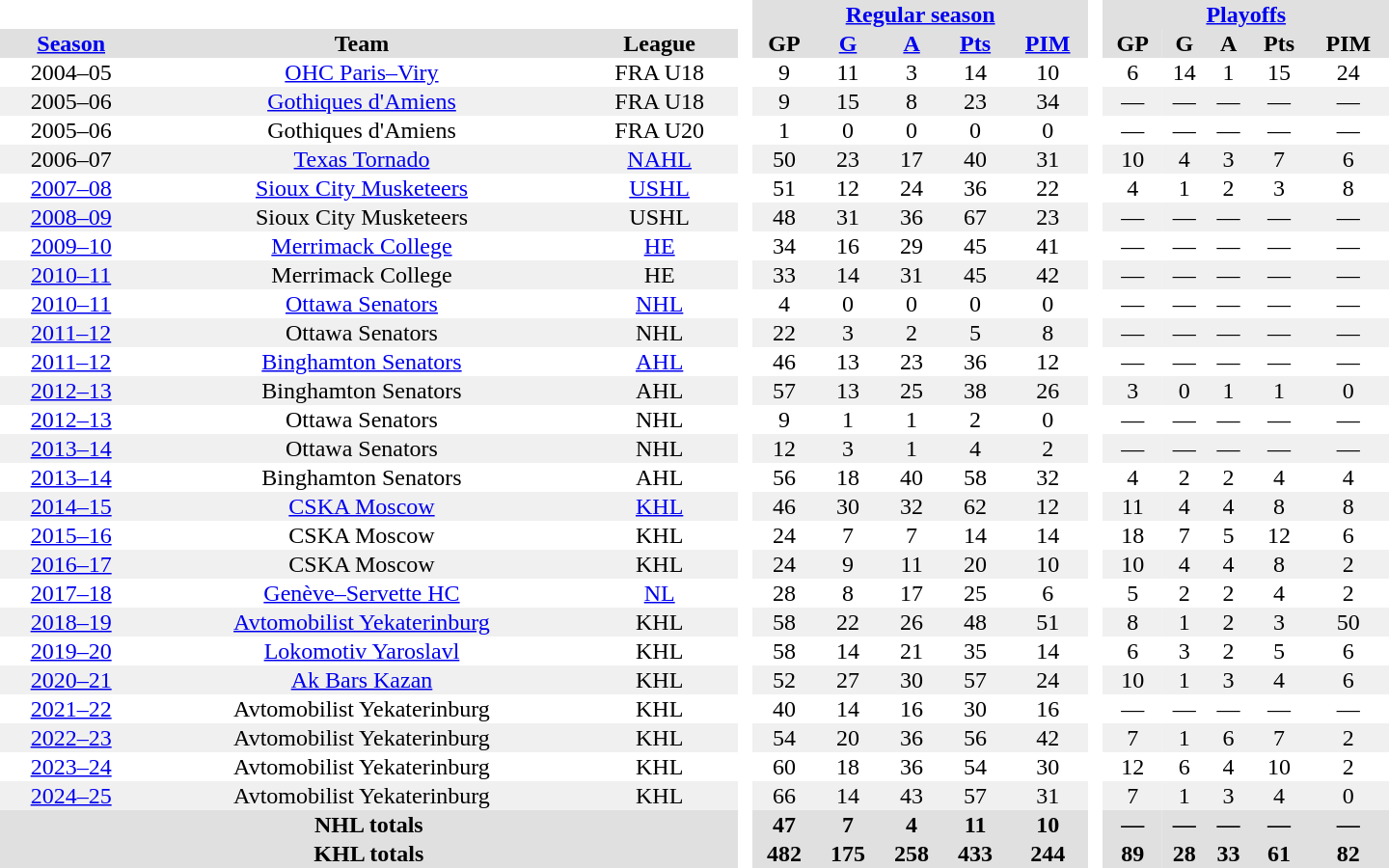<table border="0" cellpadding="1" cellspacing="0" style="text-align:center; width:60em">
<tr bgcolor="#e0e0e0">
<th colspan="3" bgcolor="#ffffff"> </th>
<th rowspan="99" bgcolor="#ffffff"> </th>
<th colspan="5"><a href='#'>Regular season</a></th>
<th rowspan="99" bgcolor="#ffffff"> </th>
<th colspan="5"><a href='#'>Playoffs</a></th>
</tr>
<tr bgcolor="#e0e0e0">
<th><a href='#'>Season</a></th>
<th>Team</th>
<th>League</th>
<th>GP</th>
<th><a href='#'>G</a></th>
<th><a href='#'>A</a></th>
<th><a href='#'>Pts</a></th>
<th><a href='#'>PIM</a></th>
<th>GP</th>
<th>G</th>
<th>A</th>
<th>Pts</th>
<th>PIM</th>
</tr>
<tr>
<td>2004–05</td>
<td><a href='#'>OHC Paris–Viry</a></td>
<td>FRA U18</td>
<td>9</td>
<td>11</td>
<td>3</td>
<td>14</td>
<td>10</td>
<td>6</td>
<td>14</td>
<td>1</td>
<td>15</td>
<td>24</td>
</tr>
<tr bgcolor="#f0f0f0">
<td>2005–06</td>
<td><a href='#'>Gothiques d'Amiens</a></td>
<td>FRA U18</td>
<td>9</td>
<td>15</td>
<td>8</td>
<td>23</td>
<td>34</td>
<td>—</td>
<td>—</td>
<td>—</td>
<td>—</td>
<td>—</td>
</tr>
<tr>
<td>2005–06</td>
<td>Gothiques d'Amiens</td>
<td>FRA U20</td>
<td>1</td>
<td>0</td>
<td>0</td>
<td>0</td>
<td>0</td>
<td>—</td>
<td>—</td>
<td>—</td>
<td>—</td>
<td>—</td>
</tr>
<tr bgcolor="#f0f0f0">
<td>2006–07</td>
<td><a href='#'>Texas Tornado</a></td>
<td><a href='#'>NAHL</a></td>
<td>50</td>
<td>23</td>
<td>17</td>
<td>40</td>
<td>31</td>
<td>10</td>
<td>4</td>
<td>3</td>
<td>7</td>
<td>6</td>
</tr>
<tr>
<td><a href='#'>2007–08</a></td>
<td><a href='#'>Sioux City Musketeers</a></td>
<td><a href='#'>USHL</a></td>
<td>51</td>
<td>12</td>
<td>24</td>
<td>36</td>
<td>22</td>
<td>4</td>
<td>1</td>
<td>2</td>
<td>3</td>
<td>8</td>
</tr>
<tr bgcolor="#f0f0f0">
<td><a href='#'>2008–09</a></td>
<td>Sioux City Musketeers</td>
<td>USHL</td>
<td>48</td>
<td>31</td>
<td>36</td>
<td>67</td>
<td>23</td>
<td>—</td>
<td>—</td>
<td>—</td>
<td>—</td>
<td>—</td>
</tr>
<tr>
<td><a href='#'>2009–10</a></td>
<td><a href='#'>Merrimack College</a></td>
<td><a href='#'>HE</a></td>
<td>34</td>
<td>16</td>
<td>29</td>
<td>45</td>
<td>41</td>
<td>—</td>
<td>—</td>
<td>—</td>
<td>—</td>
<td>—</td>
</tr>
<tr bgcolor="#f0f0f0">
<td><a href='#'>2010–11</a></td>
<td>Merrimack College</td>
<td>HE</td>
<td>33</td>
<td>14</td>
<td>31</td>
<td>45</td>
<td>42</td>
<td>—</td>
<td>—</td>
<td>—</td>
<td>—</td>
<td>—</td>
</tr>
<tr>
<td><a href='#'>2010–11</a></td>
<td><a href='#'>Ottawa Senators</a></td>
<td><a href='#'>NHL</a></td>
<td>4</td>
<td>0</td>
<td>0</td>
<td>0</td>
<td>0</td>
<td>—</td>
<td>—</td>
<td>—</td>
<td>—</td>
<td>—</td>
</tr>
<tr bgcolor="#f0f0f0">
<td><a href='#'>2011–12</a></td>
<td>Ottawa Senators</td>
<td>NHL</td>
<td>22</td>
<td>3</td>
<td>2</td>
<td>5</td>
<td>8</td>
<td>—</td>
<td>—</td>
<td>—</td>
<td>—</td>
<td>—</td>
</tr>
<tr>
<td><a href='#'>2011–12</a></td>
<td><a href='#'>Binghamton Senators</a></td>
<td><a href='#'>AHL</a></td>
<td>46</td>
<td>13</td>
<td>23</td>
<td>36</td>
<td>12</td>
<td>—</td>
<td>—</td>
<td>—</td>
<td>—</td>
<td>—</td>
</tr>
<tr bgcolor="#f0f0f0">
<td><a href='#'>2012–13</a></td>
<td>Binghamton Senators</td>
<td>AHL</td>
<td>57</td>
<td>13</td>
<td>25</td>
<td>38</td>
<td>26</td>
<td>3</td>
<td>0</td>
<td>1</td>
<td>1</td>
<td>0</td>
</tr>
<tr>
<td><a href='#'>2012–13</a></td>
<td>Ottawa Senators</td>
<td>NHL</td>
<td>9</td>
<td>1</td>
<td>1</td>
<td>2</td>
<td>0</td>
<td>—</td>
<td>—</td>
<td>—</td>
<td>—</td>
<td>—</td>
</tr>
<tr bgcolor="#f0f0f0">
<td><a href='#'>2013–14</a></td>
<td>Ottawa Senators</td>
<td>NHL</td>
<td>12</td>
<td>3</td>
<td>1</td>
<td>4</td>
<td>2</td>
<td>—</td>
<td>—</td>
<td>—</td>
<td>—</td>
<td>—</td>
</tr>
<tr>
<td><a href='#'>2013–14</a></td>
<td>Binghamton Senators</td>
<td>AHL</td>
<td>56</td>
<td>18</td>
<td>40</td>
<td>58</td>
<td>32</td>
<td>4</td>
<td>2</td>
<td>2</td>
<td>4</td>
<td>4</td>
</tr>
<tr bgcolor="#f0f0f0">
<td><a href='#'>2014–15</a></td>
<td><a href='#'>CSKA Moscow</a></td>
<td><a href='#'>KHL</a></td>
<td>46</td>
<td>30</td>
<td>32</td>
<td>62</td>
<td>12</td>
<td>11</td>
<td>4</td>
<td>4</td>
<td>8</td>
<td>8</td>
</tr>
<tr>
<td><a href='#'>2015–16</a></td>
<td>CSKA Moscow</td>
<td>KHL</td>
<td>24</td>
<td>7</td>
<td>7</td>
<td>14</td>
<td>14</td>
<td>18</td>
<td>7</td>
<td>5</td>
<td>12</td>
<td>6</td>
</tr>
<tr bgcolor="#f0f0f0">
<td><a href='#'>2016–17</a></td>
<td>CSKA Moscow</td>
<td>KHL</td>
<td>24</td>
<td>9</td>
<td>11</td>
<td>20</td>
<td>10</td>
<td>10</td>
<td>4</td>
<td>4</td>
<td>8</td>
<td>2</td>
</tr>
<tr>
<td><a href='#'>2017–18</a></td>
<td><a href='#'>Genève–Servette HC</a></td>
<td><a href='#'>NL</a></td>
<td>28</td>
<td>8</td>
<td>17</td>
<td>25</td>
<td>6</td>
<td>5</td>
<td>2</td>
<td>2</td>
<td>4</td>
<td>2</td>
</tr>
<tr bgcolor="#f0f0f0">
<td><a href='#'>2018–19</a></td>
<td><a href='#'>Avtomobilist Yekaterinburg</a></td>
<td>KHL</td>
<td>58</td>
<td>22</td>
<td>26</td>
<td>48</td>
<td>51</td>
<td>8</td>
<td>1</td>
<td>2</td>
<td>3</td>
<td>50</td>
</tr>
<tr>
<td><a href='#'>2019–20</a></td>
<td><a href='#'>Lokomotiv Yaroslavl</a></td>
<td>KHL</td>
<td>58</td>
<td>14</td>
<td>21</td>
<td>35</td>
<td>14</td>
<td>6</td>
<td>3</td>
<td>2</td>
<td>5</td>
<td>6</td>
</tr>
<tr bgcolor="#f0f0f0">
<td><a href='#'>2020–21</a></td>
<td><a href='#'>Ak Bars Kazan</a></td>
<td>KHL</td>
<td>52</td>
<td>27</td>
<td>30</td>
<td>57</td>
<td>24</td>
<td>10</td>
<td>1</td>
<td>3</td>
<td>4</td>
<td>6</td>
</tr>
<tr>
<td><a href='#'>2021–22</a></td>
<td>Avtomobilist Yekaterinburg</td>
<td>KHL</td>
<td>40</td>
<td>14</td>
<td>16</td>
<td>30</td>
<td>16</td>
<td>—</td>
<td>—</td>
<td>—</td>
<td>—</td>
<td>—</td>
</tr>
<tr bgcolor="#f0f0f0">
<td><a href='#'>2022–23</a></td>
<td>Avtomobilist Yekaterinburg</td>
<td>KHL</td>
<td>54</td>
<td>20</td>
<td>36</td>
<td>56</td>
<td>42</td>
<td>7</td>
<td>1</td>
<td>6</td>
<td>7</td>
<td>2</td>
</tr>
<tr>
<td><a href='#'>2023–24</a></td>
<td>Avtomobilist Yekaterinburg</td>
<td>KHL</td>
<td>60</td>
<td>18</td>
<td>36</td>
<td>54</td>
<td>30</td>
<td>12</td>
<td>6</td>
<td>4</td>
<td>10</td>
<td>2</td>
</tr>
<tr bgcolor="#f0f0f0">
<td><a href='#'>2024–25</a></td>
<td>Avtomobilist Yekaterinburg</td>
<td>KHL</td>
<td>66</td>
<td>14</td>
<td>43</td>
<td>57</td>
<td>31</td>
<td>7</td>
<td>1</td>
<td>3</td>
<td>4</td>
<td>0</td>
</tr>
<tr bgcolor="#e0e0e0">
<th colspan="3">NHL totals</th>
<th>47</th>
<th>7</th>
<th>4</th>
<th>11</th>
<th>10</th>
<th>—</th>
<th>—</th>
<th>—</th>
<th>—</th>
<th>—</th>
</tr>
<tr bgcolor="#e0e0e0">
<th colspan="3">KHL totals</th>
<th>482</th>
<th>175</th>
<th>258</th>
<th>433</th>
<th>244</th>
<th>89</th>
<th>28</th>
<th>33</th>
<th>61</th>
<th>82</th>
</tr>
</table>
